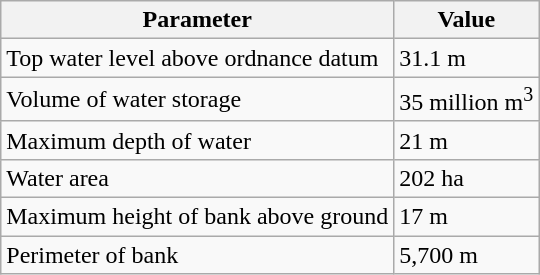<table class="wikitable">
<tr>
<th>Parameter</th>
<th>Value</th>
</tr>
<tr>
<td>Top water level above ordnance datum</td>
<td>31.1 m</td>
</tr>
<tr>
<td>Volume of water storage</td>
<td>35 million m<sup>3</sup></td>
</tr>
<tr>
<td>Maximum depth of water</td>
<td>21 m</td>
</tr>
<tr>
<td>Water area</td>
<td>202 ha</td>
</tr>
<tr>
<td>Maximum height of bank above ground</td>
<td>17 m</td>
</tr>
<tr>
<td>Perimeter of bank</td>
<td>5,700 m</td>
</tr>
</table>
